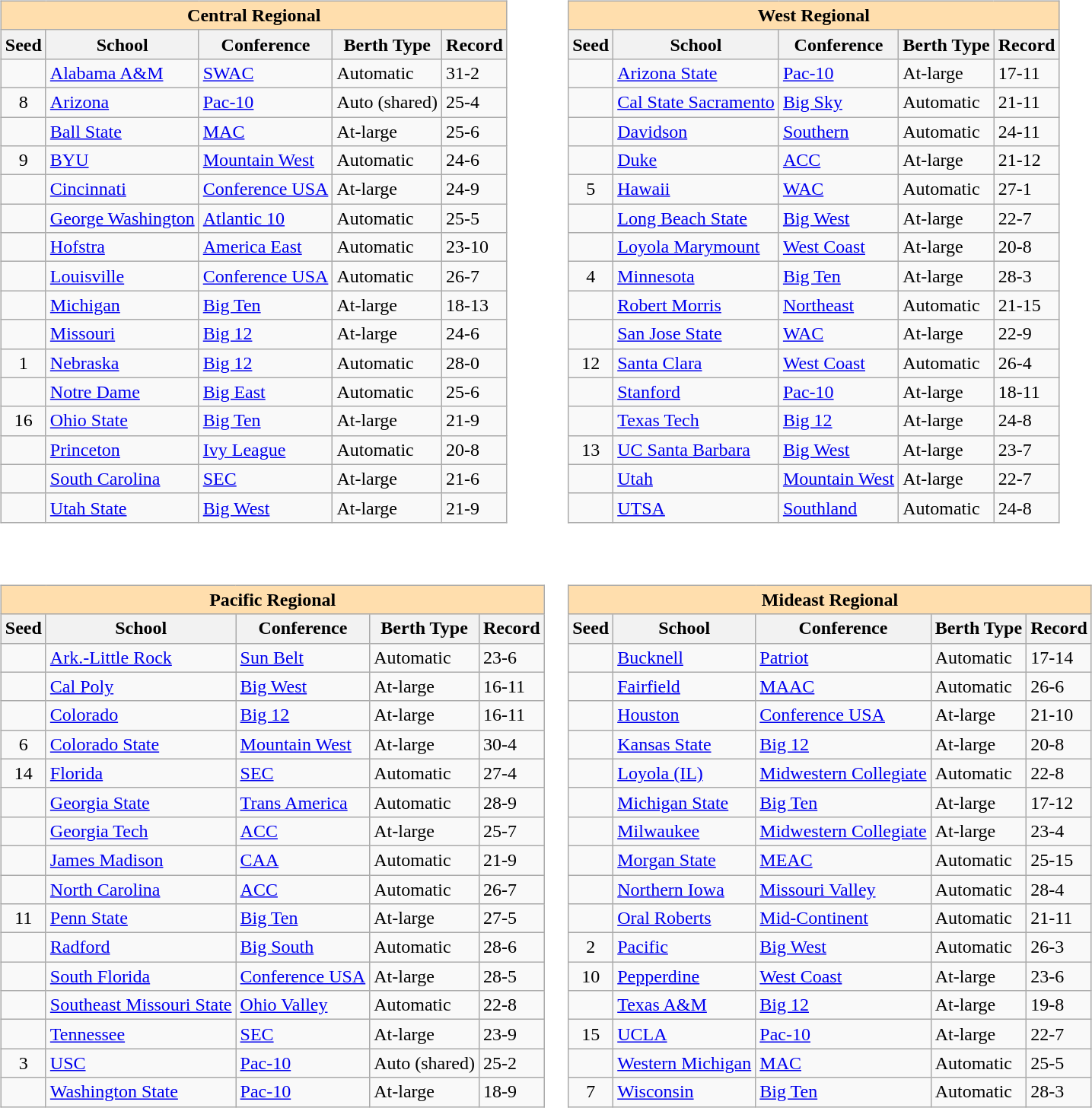<table>
<tr>
<td valign=top><br><table class="wikitable sortable">
<tr>
<th colspan="5" style="background:#ffdead;">Central Regional</th>
</tr>
<tr>
<th>Seed</th>
<th>School</th>
<th>Conference</th>
<th>Berth Type</th>
<th>Record</th>
</tr>
<tr>
<td></td>
<td><a href='#'>Alabama A&M</a></td>
<td><a href='#'>SWAC</a></td>
<td>Automatic</td>
<td>31-2</td>
</tr>
<tr>
<td align=center>8</td>
<td><a href='#'>Arizona</a></td>
<td><a href='#'>Pac-10</a></td>
<td>Auto (shared)</td>
<td>25-4</td>
</tr>
<tr>
<td></td>
<td><a href='#'>Ball State</a></td>
<td><a href='#'>MAC</a></td>
<td>At-large</td>
<td>25-6</td>
</tr>
<tr>
<td align=center>9</td>
<td><a href='#'>BYU</a></td>
<td><a href='#'>Mountain West</a></td>
<td>Automatic</td>
<td>24-6</td>
</tr>
<tr>
<td></td>
<td><a href='#'>Cincinnati</a></td>
<td><a href='#'>Conference USA</a></td>
<td>At-large</td>
<td>24-9</td>
</tr>
<tr>
<td></td>
<td><a href='#'>George Washington</a></td>
<td><a href='#'>Atlantic 10</a></td>
<td>Automatic</td>
<td>25-5</td>
</tr>
<tr>
<td></td>
<td><a href='#'>Hofstra</a></td>
<td><a href='#'>America East</a></td>
<td>Automatic</td>
<td>23-10</td>
</tr>
<tr>
<td></td>
<td><a href='#'>Louisville</a></td>
<td><a href='#'>Conference USA</a></td>
<td>Automatic</td>
<td>26-7</td>
</tr>
<tr>
<td></td>
<td><a href='#'>Michigan</a></td>
<td><a href='#'>Big Ten</a></td>
<td>At-large</td>
<td>18-13</td>
</tr>
<tr>
<td></td>
<td><a href='#'>Missouri</a></td>
<td><a href='#'>Big 12</a></td>
<td>At-large</td>
<td>24-6</td>
</tr>
<tr>
<td align=center>1</td>
<td><a href='#'>Nebraska</a></td>
<td><a href='#'>Big 12</a></td>
<td>Automatic</td>
<td>28-0</td>
</tr>
<tr>
<td></td>
<td><a href='#'>Notre Dame</a></td>
<td><a href='#'>Big East</a></td>
<td>Automatic</td>
<td>25-6</td>
</tr>
<tr>
<td align=center>16</td>
<td><a href='#'>Ohio State</a></td>
<td><a href='#'>Big Ten</a></td>
<td>At-large</td>
<td>21-9</td>
</tr>
<tr>
<td></td>
<td><a href='#'>Princeton</a></td>
<td><a href='#'>Ivy League</a></td>
<td>Automatic</td>
<td>20-8</td>
</tr>
<tr>
<td></td>
<td><a href='#'>South Carolina</a></td>
<td><a href='#'>SEC</a></td>
<td>At-large</td>
<td>21-6</td>
</tr>
<tr>
<td></td>
<td><a href='#'>Utah State</a></td>
<td><a href='#'>Big West</a></td>
<td>At-large</td>
<td>21-9</td>
</tr>
</table>
</td>
<td valign=top><br><table class="wikitable sortable">
<tr>
<th colspan="5" style="background:#ffdead;">West Regional</th>
</tr>
<tr>
<th>Seed</th>
<th>School</th>
<th>Conference</th>
<th>Berth Type</th>
<th>Record</th>
</tr>
<tr>
<td></td>
<td><a href='#'>Arizona State</a></td>
<td><a href='#'>Pac-10</a></td>
<td>At-large</td>
<td>17-11</td>
</tr>
<tr>
<td></td>
<td><a href='#'>Cal State Sacramento</a></td>
<td><a href='#'>Big Sky</a></td>
<td>Automatic</td>
<td>21-11</td>
</tr>
<tr>
<td></td>
<td><a href='#'>Davidson</a></td>
<td><a href='#'>Southern</a></td>
<td>Automatic</td>
<td>24-11</td>
</tr>
<tr>
<td></td>
<td><a href='#'>Duke</a></td>
<td><a href='#'>ACC</a></td>
<td>At-large</td>
<td>21-12</td>
</tr>
<tr>
<td align=center>5</td>
<td><a href='#'>Hawaii</a></td>
<td><a href='#'>WAC</a></td>
<td>Automatic</td>
<td>27-1</td>
</tr>
<tr>
<td></td>
<td><a href='#'>Long Beach State</a></td>
<td><a href='#'>Big West</a></td>
<td>At-large</td>
<td>22-7</td>
</tr>
<tr>
<td></td>
<td><a href='#'>Loyola Marymount</a></td>
<td><a href='#'>West Coast</a></td>
<td>At-large</td>
<td>20-8</td>
</tr>
<tr>
<td align=center>4</td>
<td><a href='#'>Minnesota</a></td>
<td><a href='#'>Big Ten</a></td>
<td>At-large</td>
<td>28-3</td>
</tr>
<tr>
<td></td>
<td><a href='#'>Robert Morris</a></td>
<td><a href='#'>Northeast</a></td>
<td>Automatic</td>
<td>21-15</td>
</tr>
<tr>
<td></td>
<td><a href='#'>San Jose State</a></td>
<td><a href='#'>WAC</a></td>
<td>At-large</td>
<td>22-9</td>
</tr>
<tr>
<td align=center>12</td>
<td><a href='#'>Santa Clara</a></td>
<td><a href='#'>West Coast</a></td>
<td>Automatic</td>
<td>26-4</td>
</tr>
<tr>
<td></td>
<td><a href='#'>Stanford</a></td>
<td><a href='#'>Pac-10</a></td>
<td>At-large</td>
<td>18-11</td>
</tr>
<tr>
<td></td>
<td><a href='#'>Texas Tech</a></td>
<td><a href='#'>Big 12</a></td>
<td>At-large</td>
<td>24-8</td>
</tr>
<tr>
<td align=center>13</td>
<td><a href='#'>UC Santa Barbara</a></td>
<td><a href='#'>Big West</a></td>
<td>At-large</td>
<td>23-7</td>
</tr>
<tr>
<td></td>
<td><a href='#'>Utah</a></td>
<td><a href='#'>Mountain West</a></td>
<td>At-large</td>
<td>22-7</td>
</tr>
<tr>
<td></td>
<td><a href='#'>UTSA</a></td>
<td><a href='#'>Southland</a></td>
<td>Automatic</td>
<td>24-8</td>
</tr>
</table>
</td>
</tr>
<tr>
<td valign=top><br><table class="wikitable sortable">
<tr>
<th colspan="5" style="background:#ffdead;">Pacific Regional</th>
</tr>
<tr>
<th>Seed</th>
<th>School</th>
<th>Conference</th>
<th>Berth Type</th>
<th>Record</th>
</tr>
<tr>
<td></td>
<td><a href='#'>Ark.-Little Rock</a></td>
<td><a href='#'>Sun Belt</a></td>
<td>Automatic</td>
<td>23-6</td>
</tr>
<tr>
<td></td>
<td><a href='#'>Cal Poly</a></td>
<td><a href='#'>Big West</a></td>
<td>At-large</td>
<td>16-11</td>
</tr>
<tr>
<td></td>
<td><a href='#'>Colorado</a></td>
<td><a href='#'>Big 12</a></td>
<td>At-large</td>
<td>16-11</td>
</tr>
<tr>
<td align=center>6</td>
<td><a href='#'>Colorado State</a></td>
<td><a href='#'>Mountain West</a></td>
<td>At-large</td>
<td>30-4</td>
</tr>
<tr>
<td align=center>14</td>
<td><a href='#'>Florida</a></td>
<td><a href='#'>SEC</a></td>
<td>Automatic</td>
<td>27-4</td>
</tr>
<tr>
<td></td>
<td><a href='#'>Georgia State</a></td>
<td><a href='#'>Trans America</a></td>
<td>Automatic</td>
<td>28-9</td>
</tr>
<tr>
<td></td>
<td><a href='#'>Georgia Tech</a></td>
<td><a href='#'>ACC</a></td>
<td>At-large</td>
<td>25-7</td>
</tr>
<tr>
<td></td>
<td><a href='#'>James Madison</a></td>
<td><a href='#'>CAA</a></td>
<td>Automatic</td>
<td>21-9</td>
</tr>
<tr>
<td></td>
<td><a href='#'>North Carolina</a></td>
<td><a href='#'>ACC</a></td>
<td>Automatic</td>
<td>26-7</td>
</tr>
<tr>
<td align=center>11</td>
<td><a href='#'>Penn State</a></td>
<td><a href='#'>Big Ten</a></td>
<td>At-large</td>
<td>27-5</td>
</tr>
<tr>
<td></td>
<td><a href='#'>Radford</a></td>
<td><a href='#'>Big South</a></td>
<td>Automatic</td>
<td>28-6</td>
</tr>
<tr>
<td></td>
<td><a href='#'>South Florida</a></td>
<td><a href='#'>Conference USA</a></td>
<td>At-large</td>
<td>28-5</td>
</tr>
<tr>
<td></td>
<td><a href='#'>Southeast Missouri State</a></td>
<td><a href='#'>Ohio Valley</a></td>
<td>Automatic</td>
<td>22-8</td>
</tr>
<tr>
<td></td>
<td><a href='#'>Tennessee</a></td>
<td><a href='#'>SEC</a></td>
<td>At-large</td>
<td>23-9</td>
</tr>
<tr>
<td align=center>3</td>
<td><a href='#'>USC</a></td>
<td><a href='#'>Pac-10</a></td>
<td>Auto (shared)</td>
<td>25-2</td>
</tr>
<tr>
<td></td>
<td><a href='#'>Washington State</a></td>
<td><a href='#'>Pac-10</a></td>
<td>At-large</td>
<td>18-9</td>
</tr>
</table>
</td>
<td valign=top><br><table class="wikitable sortable">
<tr>
<th colspan="5" style="background:#ffdead;">Mideast Regional</th>
</tr>
<tr>
<th>Seed</th>
<th>School</th>
<th>Conference</th>
<th>Berth Type</th>
<th>Record</th>
</tr>
<tr>
<td></td>
<td><a href='#'>Bucknell</a></td>
<td><a href='#'>Patriot</a></td>
<td>Automatic</td>
<td>17-14</td>
</tr>
<tr>
<td></td>
<td><a href='#'>Fairfield</a></td>
<td><a href='#'>MAAC</a></td>
<td>Automatic</td>
<td>26-6</td>
</tr>
<tr>
<td></td>
<td><a href='#'>Houston</a></td>
<td><a href='#'>Conference USA</a></td>
<td>At-large</td>
<td>21-10</td>
</tr>
<tr>
<td></td>
<td><a href='#'>Kansas State</a></td>
<td><a href='#'>Big 12</a></td>
<td>At-large</td>
<td>20-8</td>
</tr>
<tr>
<td></td>
<td><a href='#'>Loyola (IL)</a></td>
<td><a href='#'>Midwestern Collegiate</a></td>
<td>Automatic</td>
<td>22-8</td>
</tr>
<tr>
<td></td>
<td><a href='#'>Michigan State</a></td>
<td><a href='#'>Big Ten</a></td>
<td>At-large</td>
<td>17-12</td>
</tr>
<tr>
<td></td>
<td><a href='#'>Milwaukee</a></td>
<td><a href='#'>Midwestern Collegiate</a></td>
<td>At-large</td>
<td>23-4</td>
</tr>
<tr>
<td></td>
<td><a href='#'>Morgan State</a></td>
<td><a href='#'>MEAC</a></td>
<td>Automatic</td>
<td>25-15</td>
</tr>
<tr>
<td></td>
<td><a href='#'>Northern Iowa</a></td>
<td><a href='#'>Missouri Valley</a></td>
<td>Automatic</td>
<td>28-4</td>
</tr>
<tr>
<td></td>
<td><a href='#'>Oral Roberts</a></td>
<td><a href='#'>Mid-Continent</a></td>
<td>Automatic</td>
<td>21-11</td>
</tr>
<tr>
<td align=center>2</td>
<td><a href='#'>Pacific</a></td>
<td><a href='#'>Big West</a></td>
<td>Automatic</td>
<td>26-3</td>
</tr>
<tr>
<td align=center>10</td>
<td><a href='#'>Pepperdine</a></td>
<td><a href='#'>West Coast</a></td>
<td>At-large</td>
<td>23-6</td>
</tr>
<tr>
<td></td>
<td><a href='#'>Texas A&M</a></td>
<td><a href='#'>Big 12</a></td>
<td>At-large</td>
<td>19-8</td>
</tr>
<tr>
<td align=center>15</td>
<td><a href='#'>UCLA</a></td>
<td><a href='#'>Pac-10</a></td>
<td>At-large</td>
<td>22-7</td>
</tr>
<tr>
<td></td>
<td><a href='#'>Western Michigan</a></td>
<td><a href='#'>MAC</a></td>
<td>Automatic</td>
<td>25-5</td>
</tr>
<tr>
<td align=center>7</td>
<td><a href='#'>Wisconsin</a></td>
<td><a href='#'>Big Ten</a></td>
<td>Automatic</td>
<td>28-3</td>
</tr>
</table>
</td>
</tr>
</table>
